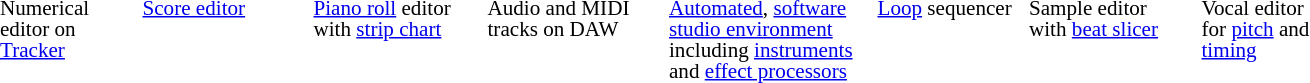<table style="margin:0 auto;padding:0; font-size:88%;line-height:100%;">
<tr style="vertical-align:top;padding:0;">
<td style="width:91px;"><br>Numerical editor on <a href='#'>Tracker</a></td>
<td style="width:110px;"><br><a href='#'>Score editor</a><br> </td>
<td style="width:112px;"><br><a href='#'>Piano roll</a> editor <br>with <a href='#'>strip chart</a></td>
<td style="width:117px;"><br>Audio and MIDI tracks  on DAW</td>
<td style="width:135px;"><br><a href='#'>Automated</a>, <a href='#'>software studio environment</a> including <a href='#'>instruments</a> and <a href='#'>effect processors</a></td>
<td style="width: 97px;"><br><a href='#'>Loop</a> sequencer <br> </td>
<td style="width:111px;"><br>Sample editor <br>with <a href='#'>beat slicer</a></td>
<td style="width:111px;"><br>Vocal editor <br>for <a href='#'>pitch</a> and <a href='#'>timing</a></td>
</tr>
</table>
